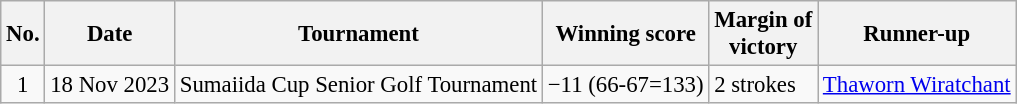<table class="wikitable" style="font-size:95%;">
<tr>
<th>No.</th>
<th>Date</th>
<th>Tournament</th>
<th>Winning score</th>
<th>Margin of<br>victory</th>
<th>Runner-up</th>
</tr>
<tr>
<td align=center>1</td>
<td align=right>18 Nov 2023</td>
<td>Sumaiida Cup Senior Golf Tournament</td>
<td>−11 (66-67=133)</td>
<td>2 strokes</td>
<td> <a href='#'>Thaworn Wiratchant</a></td>
</tr>
</table>
